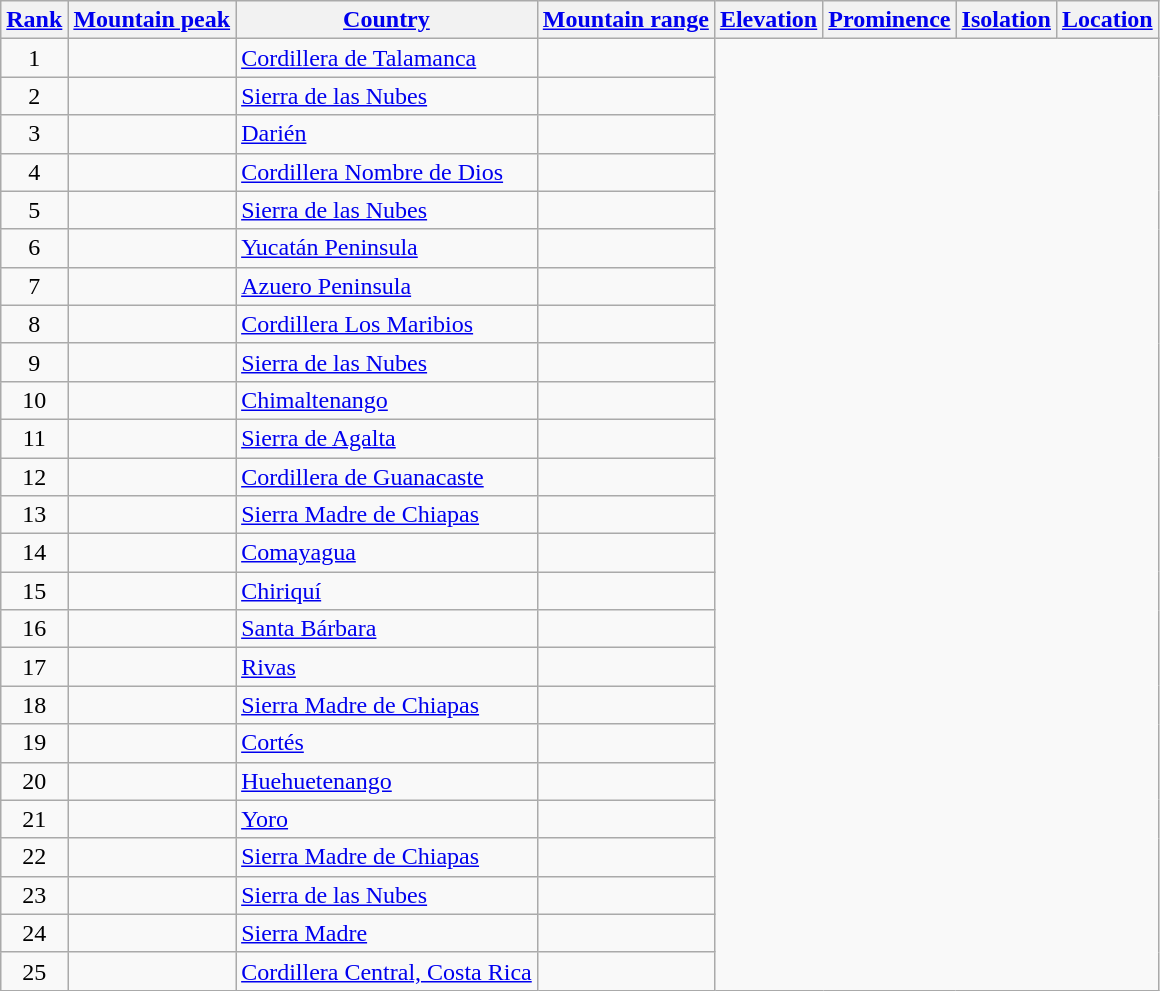<table class="wikitable sortable">
<tr>
<th><a href='#'>Rank</a></th>
<th><a href='#'>Mountain peak</a></th>
<th><a href='#'>Country</a></th>
<th><a href='#'>Mountain range</a></th>
<th><a href='#'>Elevation</a></th>
<th><a href='#'>Prominence</a></th>
<th><a href='#'>Isolation</a></th>
<th><a href='#'>Location</a></th>
</tr>
<tr>
<td align=center>1<br></td>
<td></td>
<td><a href='#'>Cordillera de Talamanca</a><br></td>
<td></td>
</tr>
<tr>
<td align=center>2<br></td>
<td></td>
<td><a href='#'>Sierra de las Nubes</a><br></td>
<td></td>
</tr>
<tr>
<td align=center>3<br></td>
<td></td>
<td><a href='#'>Darién</a><br></td>
<td></td>
</tr>
<tr>
<td align=center>4<br></td>
<td></td>
<td><a href='#'>Cordillera Nombre de Dios</a><br></td>
<td></td>
</tr>
<tr>
<td align=center>5<br></td>
<td><br></td>
<td><a href='#'>Sierra de las Nubes</a><br></td>
<td></td>
</tr>
<tr>
<td align=center>6<br></td>
<td></td>
<td><a href='#'>Yucatán Peninsula</a><br></td>
<td></td>
</tr>
<tr>
<td align=center>7<br></td>
<td></td>
<td><a href='#'>Azuero Peninsula</a><br></td>
<td></td>
</tr>
<tr>
<td align=center>8<br></td>
<td></td>
<td><a href='#'>Cordillera Los Maribios</a><br></td>
<td></td>
</tr>
<tr>
<td align=center>9<br></td>
<td></td>
<td><a href='#'>Sierra de las Nubes</a><br></td>
<td></td>
</tr>
<tr>
<td align=center>10<br></td>
<td></td>
<td><a href='#'>Chimaltenango</a><br></td>
<td></td>
</tr>
<tr>
<td align=center>11<br></td>
<td></td>
<td><a href='#'>Sierra de Agalta</a><br></td>
<td></td>
</tr>
<tr>
<td align=center>12<br></td>
<td></td>
<td><a href='#'>Cordillera de Guanacaste</a><br></td>
<td></td>
</tr>
<tr>
<td align=center>13<br></td>
<td></td>
<td><a href='#'>Sierra Madre de Chiapas</a><br></td>
<td></td>
</tr>
<tr>
<td align=center>14<br></td>
<td></td>
<td><a href='#'>Comayagua</a><br></td>
<td></td>
</tr>
<tr>
<td align=center>15<br></td>
<td></td>
<td><a href='#'>Chiriquí</a><br></td>
<td></td>
</tr>
<tr>
<td align=center>16<br></td>
<td></td>
<td><a href='#'>Santa Bárbara</a><br></td>
<td></td>
</tr>
<tr>
<td align=center>17<br></td>
<td></td>
<td><a href='#'>Rivas</a><br></td>
<td></td>
</tr>
<tr>
<td align=center>18<br></td>
<td></td>
<td><a href='#'>Sierra Madre de Chiapas</a><br></td>
<td></td>
</tr>
<tr>
<td align=center>19<br></td>
<td></td>
<td><a href='#'>Cortés</a><br></td>
<td></td>
</tr>
<tr>
<td align=center>20<br></td>
<td></td>
<td><a href='#'>Huehuetenango</a><br></td>
<td></td>
</tr>
<tr>
<td align=center>21<br></td>
<td></td>
<td><a href='#'>Yoro</a><br></td>
<td></td>
</tr>
<tr>
<td align=center>22<br></td>
<td></td>
<td><a href='#'>Sierra Madre de Chiapas</a><br></td>
<td></td>
</tr>
<tr>
<td align=center>23<br></td>
<td><br></td>
<td><a href='#'>Sierra de las Nubes</a><br></td>
<td></td>
</tr>
<tr>
<td align=center>24<br></td>
<td></td>
<td><a href='#'>Sierra Madre</a><br></td>
<td></td>
</tr>
<tr>
<td align=center>25<br></td>
<td></td>
<td><a href='#'>Cordillera Central, Costa Rica</a><br></td>
<td></td>
</tr>
</table>
